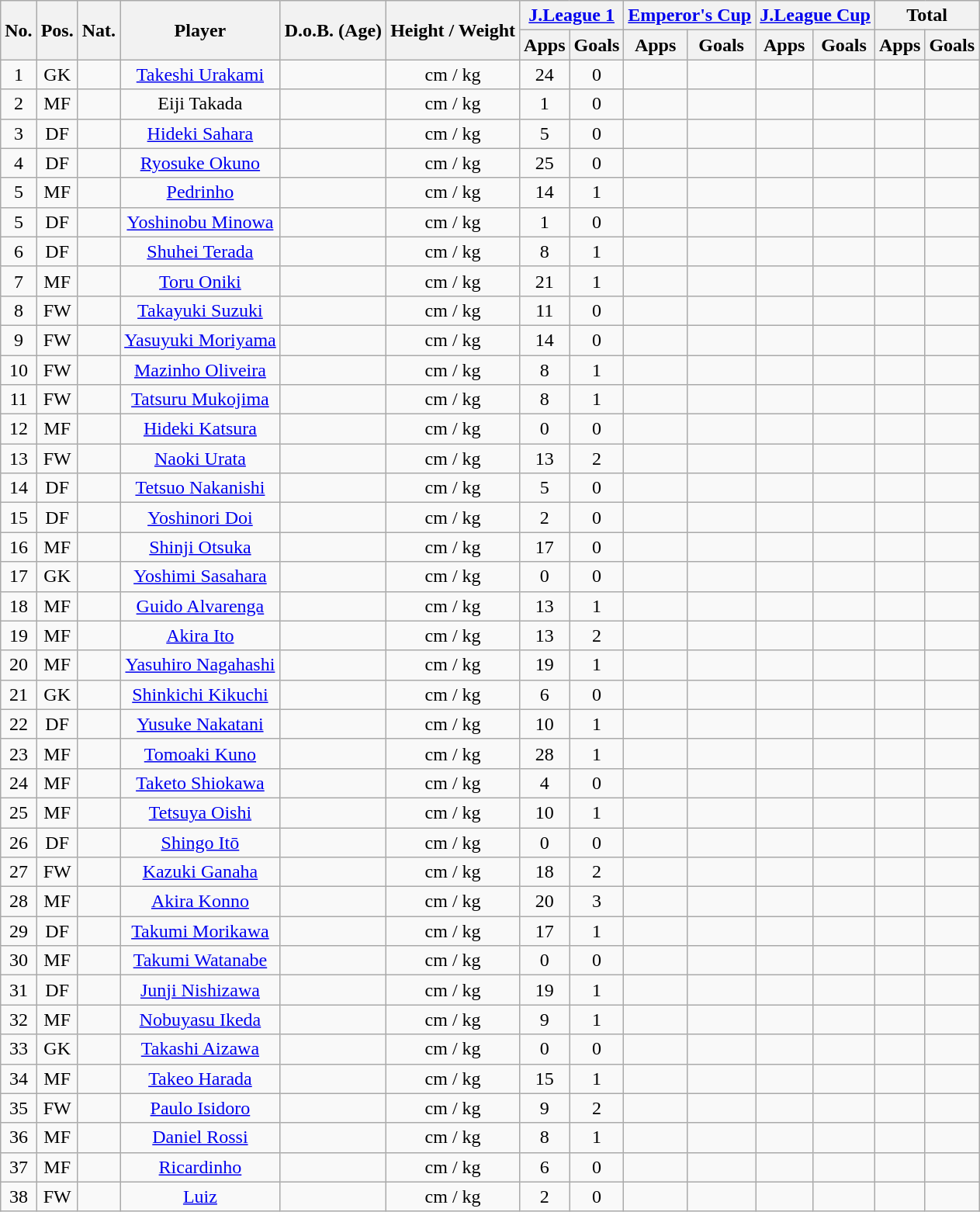<table class="wikitable" style="text-align:center;">
<tr>
<th rowspan="2">No.</th>
<th rowspan="2">Pos.</th>
<th rowspan="2">Nat.</th>
<th rowspan="2">Player</th>
<th rowspan="2">D.o.B. (Age)</th>
<th rowspan="2">Height / Weight</th>
<th colspan="2"><a href='#'>J.League 1</a></th>
<th colspan="2"><a href='#'>Emperor's Cup</a></th>
<th colspan="2"><a href='#'>J.League Cup</a></th>
<th colspan="2">Total</th>
</tr>
<tr>
<th>Apps</th>
<th>Goals</th>
<th>Apps</th>
<th>Goals</th>
<th>Apps</th>
<th>Goals</th>
<th>Apps</th>
<th>Goals</th>
</tr>
<tr>
<td>1</td>
<td>GK</td>
<td></td>
<td><a href='#'>Takeshi Urakami</a></td>
<td></td>
<td>cm / kg</td>
<td>24</td>
<td>0</td>
<td></td>
<td></td>
<td></td>
<td></td>
<td></td>
<td></td>
</tr>
<tr>
<td>2</td>
<td>MF</td>
<td></td>
<td>Eiji Takada</td>
<td></td>
<td>cm / kg</td>
<td>1</td>
<td>0</td>
<td></td>
<td></td>
<td></td>
<td></td>
<td></td>
<td></td>
</tr>
<tr>
<td>3</td>
<td>DF</td>
<td></td>
<td><a href='#'>Hideki Sahara</a></td>
<td></td>
<td>cm / kg</td>
<td>5</td>
<td>0</td>
<td></td>
<td></td>
<td></td>
<td></td>
<td></td>
<td></td>
</tr>
<tr>
<td>4</td>
<td>DF</td>
<td></td>
<td><a href='#'>Ryosuke Okuno</a></td>
<td></td>
<td>cm / kg</td>
<td>25</td>
<td>0</td>
<td></td>
<td></td>
<td></td>
<td></td>
<td></td>
<td></td>
</tr>
<tr>
<td>5</td>
<td>MF</td>
<td></td>
<td><a href='#'>Pedrinho</a></td>
<td></td>
<td>cm / kg</td>
<td>14</td>
<td>1</td>
<td></td>
<td></td>
<td></td>
<td></td>
<td></td>
<td></td>
</tr>
<tr>
<td>5</td>
<td>DF</td>
<td></td>
<td><a href='#'>Yoshinobu Minowa</a></td>
<td></td>
<td>cm / kg</td>
<td>1</td>
<td>0</td>
<td></td>
<td></td>
<td></td>
<td></td>
<td></td>
<td></td>
</tr>
<tr>
<td>6</td>
<td>DF</td>
<td></td>
<td><a href='#'>Shuhei Terada</a></td>
<td></td>
<td>cm / kg</td>
<td>8</td>
<td>1</td>
<td></td>
<td></td>
<td></td>
<td></td>
<td></td>
<td></td>
</tr>
<tr>
<td>7</td>
<td>MF</td>
<td></td>
<td><a href='#'>Toru Oniki</a></td>
<td></td>
<td>cm / kg</td>
<td>21</td>
<td>1</td>
<td></td>
<td></td>
<td></td>
<td></td>
<td></td>
<td></td>
</tr>
<tr>
<td>8</td>
<td>FW</td>
<td></td>
<td><a href='#'>Takayuki Suzuki</a></td>
<td></td>
<td>cm / kg</td>
<td>11</td>
<td>0</td>
<td></td>
<td></td>
<td></td>
<td></td>
<td></td>
<td></td>
</tr>
<tr>
<td>9</td>
<td>FW</td>
<td></td>
<td><a href='#'>Yasuyuki Moriyama</a></td>
<td></td>
<td>cm / kg</td>
<td>14</td>
<td>0</td>
<td></td>
<td></td>
<td></td>
<td></td>
<td></td>
<td></td>
</tr>
<tr>
<td>10</td>
<td>FW</td>
<td></td>
<td><a href='#'>Mazinho Oliveira</a></td>
<td></td>
<td>cm / kg</td>
<td>8</td>
<td>1</td>
<td></td>
<td></td>
<td></td>
<td></td>
<td></td>
<td></td>
</tr>
<tr>
<td>11</td>
<td>FW</td>
<td></td>
<td><a href='#'>Tatsuru Mukojima</a></td>
<td></td>
<td>cm / kg</td>
<td>8</td>
<td>1</td>
<td></td>
<td></td>
<td></td>
<td></td>
<td></td>
<td></td>
</tr>
<tr>
<td>12</td>
<td>MF</td>
<td></td>
<td><a href='#'>Hideki Katsura</a></td>
<td></td>
<td>cm / kg</td>
<td>0</td>
<td>0</td>
<td></td>
<td></td>
<td></td>
<td></td>
<td></td>
<td></td>
</tr>
<tr>
<td>13</td>
<td>FW</td>
<td></td>
<td><a href='#'>Naoki Urata</a></td>
<td></td>
<td>cm / kg</td>
<td>13</td>
<td>2</td>
<td></td>
<td></td>
<td></td>
<td></td>
<td></td>
<td></td>
</tr>
<tr>
<td>14</td>
<td>DF</td>
<td></td>
<td><a href='#'>Tetsuo Nakanishi</a></td>
<td></td>
<td>cm / kg</td>
<td>5</td>
<td>0</td>
<td></td>
<td></td>
<td></td>
<td></td>
<td></td>
<td></td>
</tr>
<tr>
<td>15</td>
<td>DF</td>
<td></td>
<td><a href='#'>Yoshinori Doi</a></td>
<td></td>
<td>cm / kg</td>
<td>2</td>
<td>0</td>
<td></td>
<td></td>
<td></td>
<td></td>
<td></td>
<td></td>
</tr>
<tr>
<td>16</td>
<td>MF</td>
<td></td>
<td><a href='#'>Shinji Otsuka</a></td>
<td></td>
<td>cm / kg</td>
<td>17</td>
<td>0</td>
<td></td>
<td></td>
<td></td>
<td></td>
<td></td>
<td></td>
</tr>
<tr>
<td>17</td>
<td>GK</td>
<td></td>
<td><a href='#'>Yoshimi Sasahara</a></td>
<td></td>
<td>cm / kg</td>
<td>0</td>
<td>0</td>
<td></td>
<td></td>
<td></td>
<td></td>
<td></td>
<td></td>
</tr>
<tr>
<td>18</td>
<td>MF</td>
<td></td>
<td><a href='#'>Guido Alvarenga</a></td>
<td></td>
<td>cm / kg</td>
<td>13</td>
<td>1</td>
<td></td>
<td></td>
<td></td>
<td></td>
<td></td>
<td></td>
</tr>
<tr>
<td>19</td>
<td>MF</td>
<td></td>
<td><a href='#'>Akira Ito</a></td>
<td></td>
<td>cm / kg</td>
<td>13</td>
<td>2</td>
<td></td>
<td></td>
<td></td>
<td></td>
<td></td>
<td></td>
</tr>
<tr>
<td>20</td>
<td>MF</td>
<td></td>
<td><a href='#'>Yasuhiro Nagahashi</a></td>
<td></td>
<td>cm / kg</td>
<td>19</td>
<td>1</td>
<td></td>
<td></td>
<td></td>
<td></td>
<td></td>
<td></td>
</tr>
<tr>
<td>21</td>
<td>GK</td>
<td></td>
<td><a href='#'>Shinkichi Kikuchi</a></td>
<td></td>
<td>cm / kg</td>
<td>6</td>
<td>0</td>
<td></td>
<td></td>
<td></td>
<td></td>
<td></td>
<td></td>
</tr>
<tr>
<td>22</td>
<td>DF</td>
<td></td>
<td><a href='#'>Yusuke Nakatani</a></td>
<td></td>
<td>cm / kg</td>
<td>10</td>
<td>1</td>
<td></td>
<td></td>
<td></td>
<td></td>
<td></td>
<td></td>
</tr>
<tr>
<td>23</td>
<td>MF</td>
<td></td>
<td><a href='#'>Tomoaki Kuno</a></td>
<td></td>
<td>cm / kg</td>
<td>28</td>
<td>1</td>
<td></td>
<td></td>
<td></td>
<td></td>
<td></td>
<td></td>
</tr>
<tr>
<td>24</td>
<td>MF</td>
<td></td>
<td><a href='#'>Taketo Shiokawa</a></td>
<td></td>
<td>cm / kg</td>
<td>4</td>
<td>0</td>
<td></td>
<td></td>
<td></td>
<td></td>
<td></td>
<td></td>
</tr>
<tr>
<td>25</td>
<td>MF</td>
<td></td>
<td><a href='#'>Tetsuya Oishi</a></td>
<td></td>
<td>cm / kg</td>
<td>10</td>
<td>1</td>
<td></td>
<td></td>
<td></td>
<td></td>
<td></td>
<td></td>
</tr>
<tr>
<td>26</td>
<td>DF</td>
<td></td>
<td><a href='#'>Shingo Itō</a></td>
<td></td>
<td>cm / kg</td>
<td>0</td>
<td>0</td>
<td></td>
<td></td>
<td></td>
<td></td>
<td></td>
<td></td>
</tr>
<tr>
<td>27</td>
<td>FW</td>
<td></td>
<td><a href='#'>Kazuki Ganaha</a></td>
<td></td>
<td>cm / kg</td>
<td>18</td>
<td>2</td>
<td></td>
<td></td>
<td></td>
<td></td>
<td></td>
<td></td>
</tr>
<tr>
<td>28</td>
<td>MF</td>
<td></td>
<td><a href='#'>Akira Konno</a></td>
<td></td>
<td>cm / kg</td>
<td>20</td>
<td>3</td>
<td></td>
<td></td>
<td></td>
<td></td>
<td></td>
<td></td>
</tr>
<tr>
<td>29</td>
<td>DF</td>
<td></td>
<td><a href='#'>Takumi Morikawa</a></td>
<td></td>
<td>cm / kg</td>
<td>17</td>
<td>1</td>
<td></td>
<td></td>
<td></td>
<td></td>
<td></td>
<td></td>
</tr>
<tr>
<td>30</td>
<td>MF</td>
<td></td>
<td><a href='#'>Takumi Watanabe</a></td>
<td></td>
<td>cm / kg</td>
<td>0</td>
<td>0</td>
<td></td>
<td></td>
<td></td>
<td></td>
<td></td>
<td></td>
</tr>
<tr>
<td>31</td>
<td>DF</td>
<td></td>
<td><a href='#'>Junji Nishizawa</a></td>
<td></td>
<td>cm / kg</td>
<td>19</td>
<td>1</td>
<td></td>
<td></td>
<td></td>
<td></td>
<td></td>
<td></td>
</tr>
<tr>
<td>32</td>
<td>MF</td>
<td></td>
<td><a href='#'>Nobuyasu Ikeda</a></td>
<td></td>
<td>cm / kg</td>
<td>9</td>
<td>1</td>
<td></td>
<td></td>
<td></td>
<td></td>
<td></td>
<td></td>
</tr>
<tr>
<td>33</td>
<td>GK</td>
<td></td>
<td><a href='#'>Takashi Aizawa</a></td>
<td></td>
<td>cm / kg</td>
<td>0</td>
<td>0</td>
<td></td>
<td></td>
<td></td>
<td></td>
<td></td>
<td></td>
</tr>
<tr>
<td>34</td>
<td>MF</td>
<td></td>
<td><a href='#'>Takeo Harada</a></td>
<td></td>
<td>cm / kg</td>
<td>15</td>
<td>1</td>
<td></td>
<td></td>
<td></td>
<td></td>
<td></td>
<td></td>
</tr>
<tr>
<td>35</td>
<td>FW</td>
<td></td>
<td><a href='#'>Paulo Isidoro</a></td>
<td></td>
<td>cm / kg</td>
<td>9</td>
<td>2</td>
<td></td>
<td></td>
<td></td>
<td></td>
<td></td>
<td></td>
</tr>
<tr>
<td>36</td>
<td>MF</td>
<td></td>
<td><a href='#'>Daniel Rossi</a></td>
<td></td>
<td>cm / kg</td>
<td>8</td>
<td>1</td>
<td></td>
<td></td>
<td></td>
<td></td>
<td></td>
<td></td>
</tr>
<tr>
<td>37</td>
<td>MF</td>
<td></td>
<td><a href='#'>Ricardinho</a></td>
<td></td>
<td>cm / kg</td>
<td>6</td>
<td>0</td>
<td></td>
<td></td>
<td></td>
<td></td>
<td></td>
<td></td>
</tr>
<tr>
<td>38</td>
<td>FW</td>
<td></td>
<td><a href='#'>Luiz</a></td>
<td></td>
<td>cm / kg</td>
<td>2</td>
<td>0</td>
<td></td>
<td></td>
<td></td>
<td></td>
<td></td>
<td></td>
</tr>
</table>
